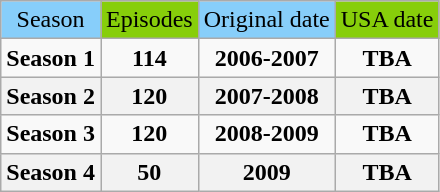<table class="wikitable" style="text-align:center">
<tr>
<td bgcolor="#87CEFA">Season</td>
<td bgcolor="#87CETA">Episodes</td>
<td bgcolor="#87CEFA">Original date</td>
<td bgcolor="#87CETA">USA date</td>
</tr>
<tr>
<td><strong>Season 1</strong></td>
<td><strong>114</strong></td>
<td><strong>2006-2007</strong></td>
<td><strong>TBA</strong></td>
</tr>
<tr>
<th>Season 2</th>
<th>120</th>
<th>2007-2008</th>
<th>TBA</th>
</tr>
<tr>
<td><strong>Season 3</strong></td>
<td><strong>120</strong></td>
<td><strong>2008-2009</strong></td>
<td><strong>TBA</strong></td>
</tr>
<tr>
<th>Season 4</th>
<th>50</th>
<th>2009</th>
<th>TBA</th>
</tr>
</table>
